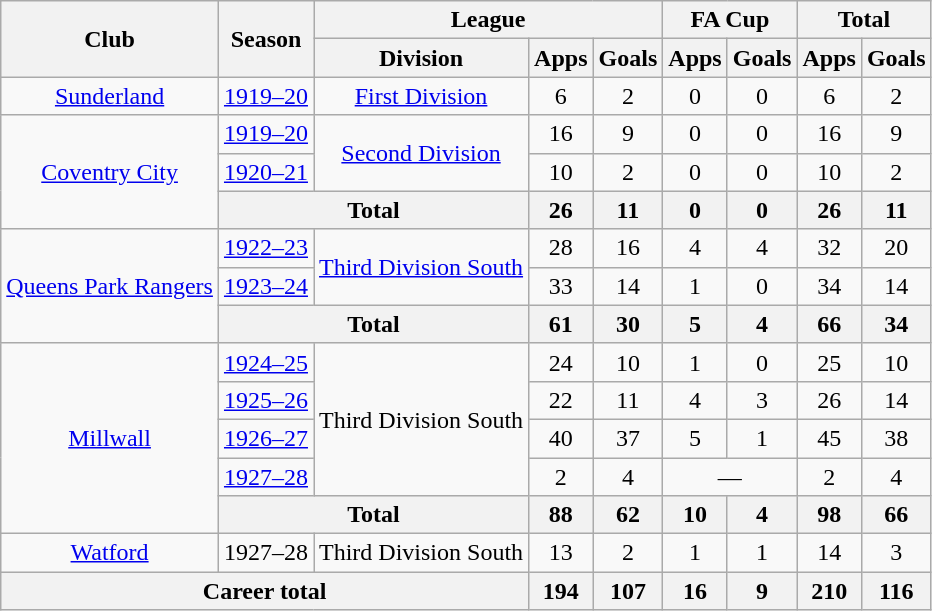<table class="wikitable" style="text-align: center;">
<tr>
<th rowspan="2">Club</th>
<th rowspan="2">Season</th>
<th colspan="3">League</th>
<th colspan="2">FA Cup</th>
<th colspan="2">Total</th>
</tr>
<tr>
<th>Division</th>
<th>Apps</th>
<th>Goals</th>
<th>Apps</th>
<th>Goals</th>
<th>Apps</th>
<th>Goals</th>
</tr>
<tr>
<td><a href='#'>Sunderland</a></td>
<td><a href='#'>1919–20</a></td>
<td><a href='#'>First Division</a></td>
<td>6</td>
<td>2</td>
<td>0</td>
<td>0</td>
<td>6</td>
<td>2</td>
</tr>
<tr>
<td rowspan="3"><a href='#'>Coventry City</a></td>
<td><a href='#'>1919–20</a></td>
<td rowspan="2"><a href='#'>Second Division</a></td>
<td>16</td>
<td>9</td>
<td>0</td>
<td>0</td>
<td>16</td>
<td>9</td>
</tr>
<tr>
<td><a href='#'>1920–21</a></td>
<td>10</td>
<td>2</td>
<td>0</td>
<td>0</td>
<td>10</td>
<td>2</td>
</tr>
<tr>
<th colspan="2">Total</th>
<th>26</th>
<th>11</th>
<th>0</th>
<th>0</th>
<th>26</th>
<th>11</th>
</tr>
<tr>
<td rowspan="3"><a href='#'>Queens Park Rangers</a></td>
<td><a href='#'>1922–23</a></td>
<td rowspan="2"><a href='#'>Third Division South</a></td>
<td>28</td>
<td>16</td>
<td>4</td>
<td>4</td>
<td>32</td>
<td>20</td>
</tr>
<tr>
<td><a href='#'>1923–24</a></td>
<td>33</td>
<td>14</td>
<td>1</td>
<td>0</td>
<td>34</td>
<td>14</td>
</tr>
<tr>
<th colspan="2">Total</th>
<th>61</th>
<th>30</th>
<th>5</th>
<th>4</th>
<th>66</th>
<th>34</th>
</tr>
<tr>
<td rowspan="5"><a href='#'>Millwall</a></td>
<td><a href='#'>1924–25</a></td>
<td rowspan="4">Third Division South</td>
<td>24</td>
<td>10</td>
<td>1</td>
<td>0</td>
<td>25</td>
<td>10</td>
</tr>
<tr>
<td><a href='#'>1925–26</a></td>
<td>22</td>
<td>11</td>
<td>4</td>
<td>3</td>
<td>26</td>
<td>14</td>
</tr>
<tr>
<td><a href='#'>1926–27</a></td>
<td>40</td>
<td>37</td>
<td>5</td>
<td>1</td>
<td>45</td>
<td>38</td>
</tr>
<tr>
<td><a href='#'>1927–28</a></td>
<td>2</td>
<td>4</td>
<td colspan="2">—</td>
<td>2</td>
<td>4</td>
</tr>
<tr>
<th colspan="2">Total</th>
<th>88</th>
<th>62</th>
<th>10</th>
<th>4</th>
<th>98</th>
<th>66</th>
</tr>
<tr>
<td><a href='#'>Watford</a></td>
<td>1927–28</td>
<td>Third Division South</td>
<td>13</td>
<td>2</td>
<td>1</td>
<td>1</td>
<td>14</td>
<td>3</td>
</tr>
<tr>
<th colspan="3">Career total</th>
<th>194</th>
<th>107</th>
<th>16</th>
<th>9</th>
<th>210</th>
<th>116</th>
</tr>
</table>
